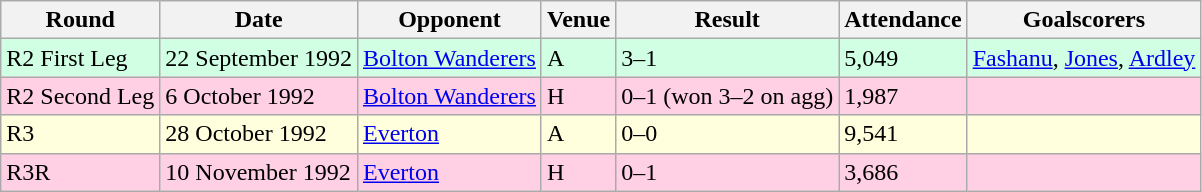<table class="wikitable">
<tr>
<th>Round</th>
<th>Date</th>
<th>Opponent</th>
<th>Venue</th>
<th>Result</th>
<th>Attendance</th>
<th>Goalscorers</th>
</tr>
<tr style="background-color: #d0ffe3;">
<td>R2 First Leg</td>
<td>22 September 1992</td>
<td><a href='#'>Bolton Wanderers</a></td>
<td>A</td>
<td>3–1</td>
<td>5,049</td>
<td><a href='#'>Fashanu</a>, <a href='#'>Jones</a>, <a href='#'>Ardley</a></td>
</tr>
<tr style="background-color: #ffd0e3;">
<td>R2 Second Leg</td>
<td>6 October 1992</td>
<td><a href='#'>Bolton Wanderers</a></td>
<td>H</td>
<td>0–1 (won 3–2 on agg)</td>
<td>1,987</td>
<td></td>
</tr>
<tr style="background-color: #ffffdd;">
<td>R3</td>
<td>28 October 1992</td>
<td><a href='#'>Everton</a></td>
<td>A</td>
<td>0–0</td>
<td>9,541</td>
<td></td>
</tr>
<tr style="background-color: #ffd0e3;">
<td>R3R</td>
<td>10 November 1992</td>
<td><a href='#'>Everton</a></td>
<td>H</td>
<td>0–1</td>
<td>3,686</td>
<td></td>
</tr>
</table>
